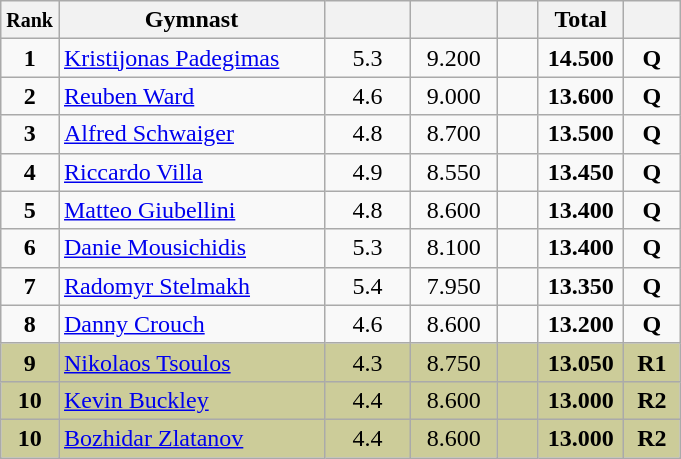<table style="text-align:center;" class="wikitable sortable">
<tr>
<th scope="col" style="width:15px;"><small>Rank</small></th>
<th scope="col" style="width:170px;">Gymnast</th>
<th scope="col" style="width:50px;"><small></small></th>
<th scope="col" style="width:50px;"><small></small></th>
<th scope="col" style="width:20px;"><small></small></th>
<th scope="col" style="width:50px;">Total</th>
<th scope="col" style="width:30px;"><small></small></th>
</tr>
<tr>
<td scope="row" style="text-align:center"><strong>1</strong></td>
<td align="left"> <a href='#'>Kristijonas Padegimas</a></td>
<td>5.3</td>
<td>9.200</td>
<td></td>
<td><strong>14.500</strong></td>
<td><strong>Q</strong></td>
</tr>
<tr>
<td scope="row" style="text-align:center"><strong>2</strong></td>
<td align="left"> <a href='#'>Reuben Ward</a></td>
<td>4.6</td>
<td>9.000</td>
<td></td>
<td><strong>13.600</strong></td>
<td><strong>Q</strong></td>
</tr>
<tr>
<td scope="row" style="text-align:center"><strong>3</strong></td>
<td align="left"> <a href='#'>Alfred Schwaiger</a></td>
<td>4.8</td>
<td>8.700</td>
<td></td>
<td><strong>13.500</strong></td>
<td><strong>Q</strong></td>
</tr>
<tr>
<td scope="row" style="text-align:center"><strong>4</strong></td>
<td align="left"> <a href='#'>Riccardo Villa</a></td>
<td>4.9</td>
<td>8.550</td>
<td></td>
<td><strong>13.450</strong></td>
<td><strong>Q</strong></td>
</tr>
<tr>
<td scope="row" style="text-align:center"><strong>5</strong></td>
<td align="left"> <a href='#'>Matteo Giubellini</a></td>
<td>4.8</td>
<td>8.600</td>
<td></td>
<td><strong>13.400</strong></td>
<td><strong>Q</strong></td>
</tr>
<tr>
<td scope="row" style="text-align:center"><strong>6</strong></td>
<td align="left"> <a href='#'>Danie Mousichidis</a></td>
<td>5.3</td>
<td>8.100</td>
<td></td>
<td><strong>13.400</strong></td>
<td><strong>Q</strong></td>
</tr>
<tr>
<td scope="row" style="text-align:center"><strong>7</strong></td>
<td align="left"> <a href='#'>Radomyr Stelmakh</a></td>
<td>5.4</td>
<td>7.950</td>
<td></td>
<td><strong>13.350</strong></td>
<td><strong>Q</strong></td>
</tr>
<tr>
<td scope="row" style="text-align:center"><strong>8</strong></td>
<td align="left"> <a href='#'>Danny Crouch</a></td>
<td>4.6</td>
<td>8.600</td>
<td></td>
<td><strong>13.200</strong></td>
<td><strong>Q</strong></td>
</tr>
<tr style="background:#cccc99;">
<td scope="row" style="text-align:center"><strong>9</strong></td>
<td align="left"> <a href='#'>Nikolaos Tsoulos</a></td>
<td>4.3</td>
<td>8.750</td>
<td></td>
<td><strong>13.050</strong></td>
<td><strong>R1</strong></td>
</tr>
<tr style="background:#cccc99;">
<td scope="row" style="text-align:center"><strong>10</strong></td>
<td align="left"> <a href='#'>Kevin Buckley</a></td>
<td>4.4</td>
<td>8.600</td>
<td></td>
<td><strong>13.000</strong></td>
<td><strong>R2</strong></td>
</tr>
<tr style="background:#cccc99;">
<td scope="row" style="text-align:center"><strong>10</strong></td>
<td align="left"> <a href='#'>Bozhidar Zlatanov</a></td>
<td>4.4</td>
<td>8.600</td>
<td></td>
<td><strong>13.000</strong></td>
<td><strong>R2</strong></td>
</tr>
</table>
